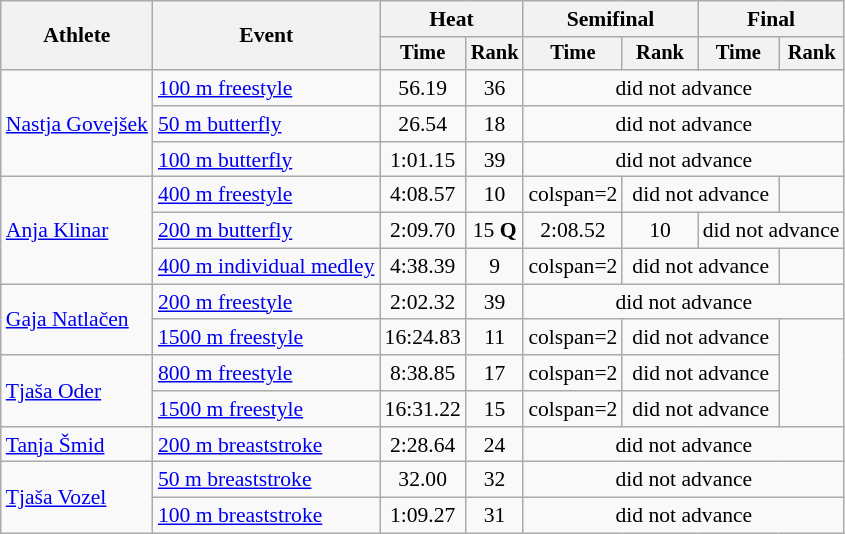<table class=wikitable style="font-size:90%">
<tr>
<th rowspan="2">Athlete</th>
<th rowspan="2">Event</th>
<th colspan="2">Heat</th>
<th colspan="2">Semifinal</th>
<th colspan="2">Final</th>
</tr>
<tr style="font-size:95%">
<th>Time</th>
<th>Rank</th>
<th>Time</th>
<th>Rank</th>
<th>Time</th>
<th>Rank</th>
</tr>
<tr align=center>
<td align=left rowspan=3><a href='#'>Nastja Govejšek</a></td>
<td align=left><a href='#'>100 m freestyle</a></td>
<td>56.19</td>
<td>36</td>
<td colspan=4>did not advance</td>
</tr>
<tr align=center>
<td align=left><a href='#'>50 m butterfly</a></td>
<td>26.54</td>
<td>18</td>
<td colspan=4>did not advance</td>
</tr>
<tr align=center>
<td align=left><a href='#'>100 m butterfly</a></td>
<td>1:01.15</td>
<td>39</td>
<td colspan=4>did not advance</td>
</tr>
<tr align=center>
<td align=left rowspan=3><a href='#'>Anja Klinar</a></td>
<td align=left><a href='#'>400 m freestyle</a></td>
<td>4:08.57</td>
<td>10</td>
<td>colspan=2 </td>
<td colspan=2>did not advance</td>
</tr>
<tr align=center>
<td align=left><a href='#'>200 m butterfly</a></td>
<td>2:09.70</td>
<td>15 <strong>Q</strong></td>
<td>2:08.52</td>
<td>10</td>
<td colspan=2>did not advance</td>
</tr>
<tr align=center>
<td align=left><a href='#'>400 m individual medley</a></td>
<td>4:38.39</td>
<td>9</td>
<td>colspan=2 </td>
<td colspan=2>did not advance</td>
</tr>
<tr align=center>
<td align=left rowspan=2><a href='#'>Gaja Natlačen</a></td>
<td align=left><a href='#'>200 m freestyle</a></td>
<td>2:02.32</td>
<td>39</td>
<td colspan=4>did not advance</td>
</tr>
<tr align=center>
<td align=left><a href='#'>1500 m freestyle</a></td>
<td>16:24.83</td>
<td>11</td>
<td>colspan=2 </td>
<td colspan=2>did not advance</td>
</tr>
<tr align=center>
<td align=left rowspan=2><a href='#'>Tjaša Oder</a></td>
<td align=left><a href='#'>800 m freestyle</a></td>
<td>8:38.85</td>
<td>17</td>
<td>colspan=2 </td>
<td colspan=2>did not advance</td>
</tr>
<tr align=center>
<td align=left><a href='#'>1500 m freestyle</a></td>
<td>16:31.22</td>
<td>15</td>
<td>colspan=2 </td>
<td colspan=2>did not advance</td>
</tr>
<tr align=center>
<td align=left><a href='#'>Tanja Šmid</a></td>
<td align=left><a href='#'>200 m breaststroke</a></td>
<td>2:28.64</td>
<td>24</td>
<td colspan=4>did not advance</td>
</tr>
<tr align=center>
<td align=left rowspan=2><a href='#'>Tjaša Vozel</a></td>
<td align=left><a href='#'>50 m breaststroke</a></td>
<td>32.00</td>
<td>32</td>
<td colspan=4>did not advance</td>
</tr>
<tr align=center>
<td align=left><a href='#'>100 m breaststroke</a></td>
<td>1:09.27</td>
<td>31</td>
<td colspan=4>did not advance</td>
</tr>
</table>
